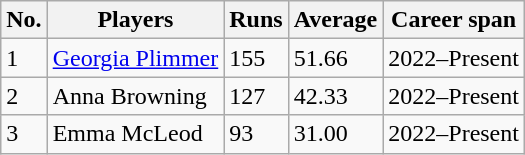<table class="wikitable">
<tr>
<th>No.</th>
<th>Players</th>
<th>Runs</th>
<th>Average</th>
<th>Career span</th>
</tr>
<tr>
<td>1</td>
<td><a href='#'>Georgia Plimmer</a></td>
<td>155</td>
<td>51.66</td>
<td>2022–Present</td>
</tr>
<tr>
<td>2</td>
<td>Anna Browning</td>
<td>127</td>
<td>42.33</td>
<td>2022–Present</td>
</tr>
<tr>
<td>3</td>
<td>Emma McLeod</td>
<td>93</td>
<td>31.00</td>
<td>2022–Present</td>
</tr>
</table>
